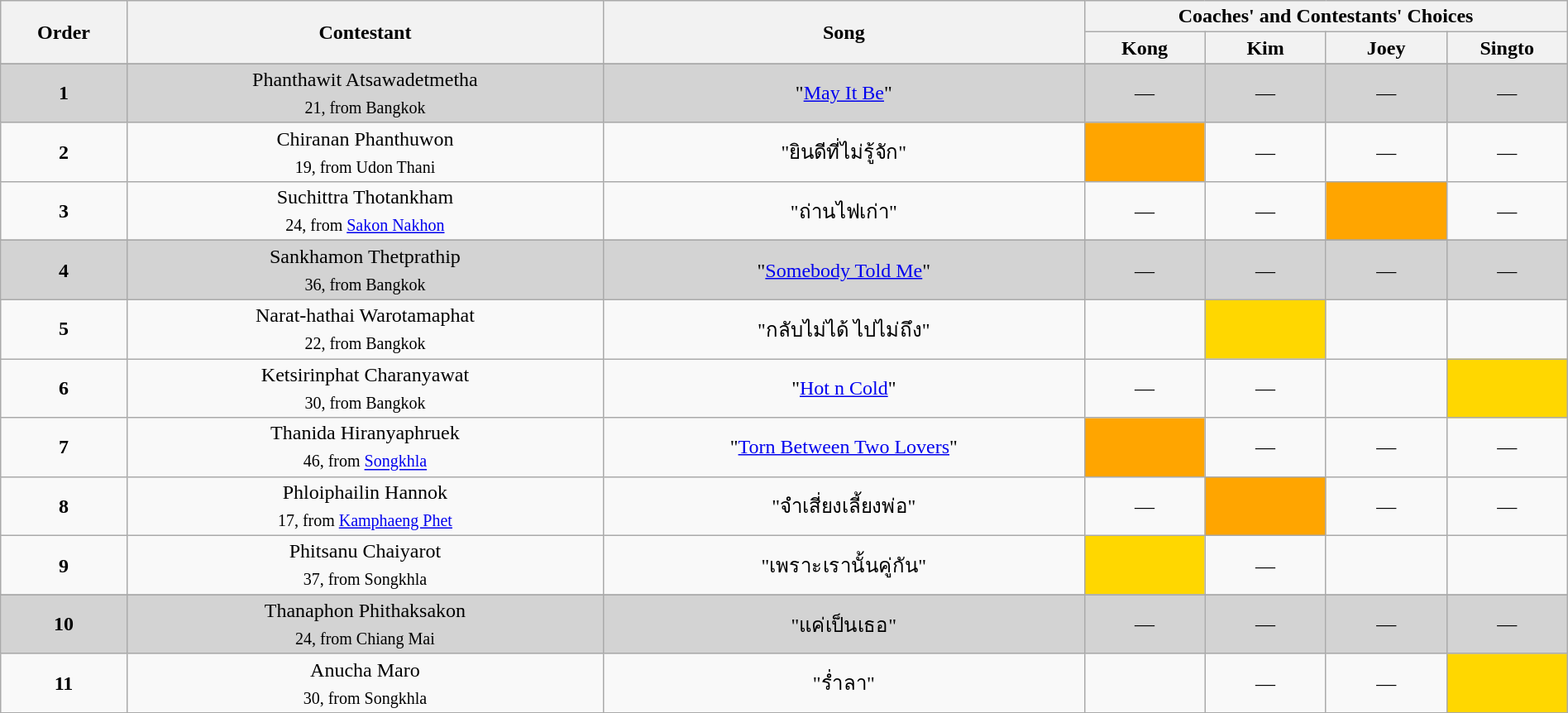<table class="wikitable" style="text-align:center; width:100%;">
<tr>
<th rowspan=2>Order</th>
<th rowspan=2>Contestant</th>
<th rowspan=2>Song</th>
<th colspan=4>Coaches' and Contestants' Choices</th>
</tr>
<tr>
<th width="90">Kong</th>
<th width="90">Kim</th>
<th width="90">Joey</th>
<th width="90">Singto</th>
</tr>
<tr>
</tr>
<tr bgcolor=lightgrey>
<td style="text-align:center"><strong>1</strong></td>
<td>Phanthawit Atsawadetmetha<br><sub>21, from Bangkok</sub></td>
<td>"<a href='#'>May It Be</a>"</td>
<td style="text-align:center;">—</td>
<td style="text-align:center;">—</td>
<td style="text-align:center;">—</td>
<td style="text-align:center;">—</td>
</tr>
<tr>
<td style="text-align:center"><strong>2</strong></td>
<td>Chiranan Phanthuwon<br><sub>19, from Udon Thani</sub></td>
<td>"ยินดีที่ไม่รู้จัก"</td>
<td style="background:orange;text-align:center;"></td>
<td style="text-align:center;">—</td>
<td style="text-align:center;">—</td>
<td style="text-align:center;">—</td>
</tr>
<tr>
<td style="text-align:center"><strong>3</strong></td>
<td>Suchittra Thotankham<br><sub>24, from <a href='#'>Sakon Nakhon</a></sub></td>
<td>"ถ่านไฟเก่า"</td>
<td style="text-align:center;">—</td>
<td style="text-align:center;">—</td>
<td style="background:orange;text-align:center;"></td>
<td style="text-align:center;">—</td>
</tr>
<tr>
</tr>
<tr bgcolor=lightgrey>
<td style="text-align:center"><strong>4</strong></td>
<td>Sankhamon Thetprathip<br><sub>36, from Bangkok</sub></td>
<td>"<a href='#'>Somebody Told Me</a>"</td>
<td style="text-align:center;">—</td>
<td style="text-align:center;">—</td>
<td style="text-align:center;">—</td>
<td style="text-align:center;">—</td>
</tr>
<tr>
<td style="text-align:center"><strong>5</strong></td>
<td>Narat-hathai Warotamaphat<br><sub>22, from Bangkok</sub></td>
<td>"กลับไม่ได้ ไปไม่ถึง"</td>
<td style="text-align:center;"></td>
<td style="background:gold;text-align:center;"></td>
<td style="text-align:center;"></td>
<td style="text-align:center;"></td>
</tr>
<tr>
<td style="text-align:center"><strong>6</strong></td>
<td>Ketsirinphat Charanyawat<br><sub>30, from Bangkok</sub></td>
<td>"<a href='#'>Hot n Cold</a>"</td>
<td style="text-align:center;">—</td>
<td style="text-align:center;">—</td>
<td style="text-align:center;"></td>
<td style="background:gold;text-align:center;"></td>
</tr>
<tr>
<td style="text-align:center"><strong>7</strong></td>
<td>Thanida Hiranyaphruek<br><sub>46, from <a href='#'>Songkhla</a></sub></td>
<td>"<a href='#'>Torn Between Two Lovers</a>"</td>
<td style="background:orange;text-align:center;"></td>
<td style="text-align:center;">—</td>
<td style="text-align:center;">—</td>
<td style="text-align:center;">—</td>
</tr>
<tr>
<td style="text-align:center"><strong>8</strong></td>
<td>Phloiphailin Hannok<br><sub>17, from <a href='#'>Kamphaeng Phet</a></sub></td>
<td>"จำเสี่ยงเลี้ยงพ่อ"</td>
<td style="text-align:center;">—</td>
<td style="background:orange;text-align:center;"></td>
<td style="text-align:center;">—</td>
<td style="text-align:center;">—</td>
</tr>
<tr>
<td style="text-align:center"><strong>9</strong></td>
<td>Phitsanu Chaiyarot<br><sub>37, from Songkhla</sub></td>
<td>"เพราะเรานั้นคู่กัน"</td>
<td style="background:gold;text-align:center;"></td>
<td style="text-align:center;">—</td>
<td style="text-align:center;"></td>
<td style="text-align:center;"></td>
</tr>
<tr>
</tr>
<tr bgcolor=lightgrey>
<td style="text-align:center"><strong>10</strong></td>
<td>Thanaphon Phithaksakon<br><sub>24, from Chiang Mai</sub></td>
<td>"แค่เป็นเธอ"</td>
<td style="text-align:center;">—</td>
<td style="text-align:center;">—</td>
<td style="text-align:center;">—</td>
<td style="text-align:center;">—</td>
</tr>
<tr>
<td style="text-align:center"><strong>11</strong></td>
<td>Anucha Maro<br><sub>30, from Songkhla</sub></td>
<td>"ร่ำลา"</td>
<td style="text-align:center;"></td>
<td style="text-align:center;">—</td>
<td style="text-align:center;">—</td>
<td style="background:gold;text-align:center;"></td>
</tr>
<tr>
</tr>
</table>
